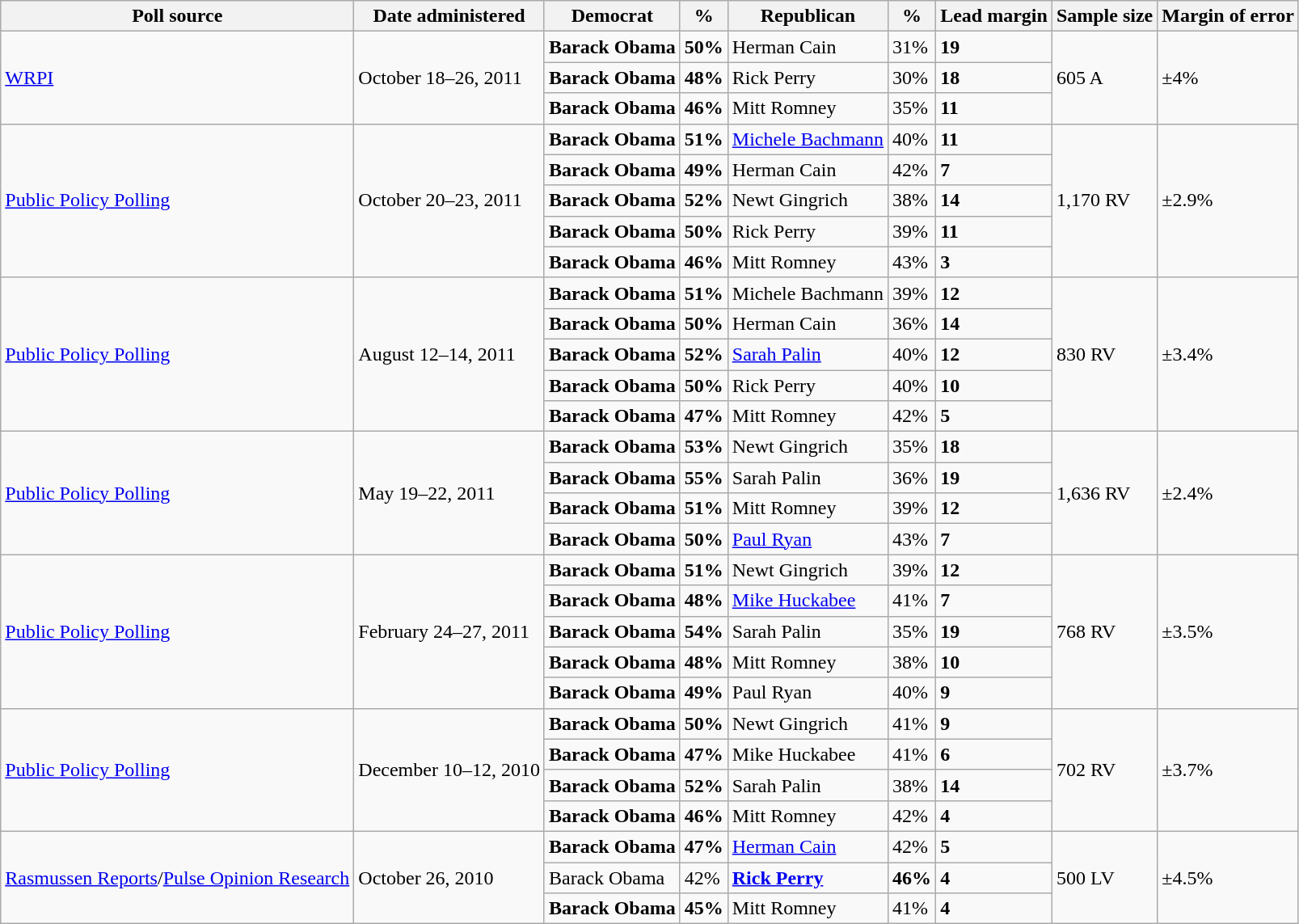<table class="wikitable">
<tr valign=bottom>
<th>Poll source</th>
<th>Date administered</th>
<th>Democrat</th>
<th>%</th>
<th>Republican</th>
<th>%</th>
<th>Lead margin</th>
<th>Sample size</th>
<th>Margin of error</th>
</tr>
<tr>
<td rowspan=3><a href='#'>WRPI</a></td>
<td rowspan=3>October 18–26, 2011</td>
<td><strong>Barack Obama</strong></td>
<td><strong>50%</strong></td>
<td>Herman Cain</td>
<td>31%</td>
<td><strong>19</strong></td>
<td rowspan=3>605 A</td>
<td rowspan=3>±4%</td>
</tr>
<tr>
<td><strong>Barack Obama</strong></td>
<td><strong>48%</strong></td>
<td>Rick Perry</td>
<td>30%</td>
<td><strong>18</strong></td>
</tr>
<tr>
<td><strong>Barack Obama</strong></td>
<td><strong>46%</strong></td>
<td>Mitt Romney</td>
<td>35%</td>
<td><strong>11</strong></td>
</tr>
<tr>
<td rowspan=5><a href='#'>Public Policy Polling</a></td>
<td rowspan=5>October 20–23, 2011</td>
<td><strong>Barack Obama</strong></td>
<td><strong>51%</strong></td>
<td><a href='#'>Michele Bachmann</a></td>
<td>40%</td>
<td><strong>11</strong></td>
<td rowspan=5>1,170 RV</td>
<td rowspan=5>±2.9%</td>
</tr>
<tr>
<td><strong>Barack Obama</strong></td>
<td><strong>49%</strong></td>
<td>Herman Cain</td>
<td>42%</td>
<td><strong>7</strong></td>
</tr>
<tr>
<td><strong>Barack Obama</strong></td>
<td><strong>52%</strong></td>
<td>Newt Gingrich</td>
<td>38%</td>
<td><strong>14</strong></td>
</tr>
<tr>
<td><strong>Barack Obama</strong></td>
<td><strong>50%</strong></td>
<td>Rick Perry</td>
<td>39%</td>
<td><strong>11</strong></td>
</tr>
<tr>
<td><strong>Barack Obama</strong></td>
<td><strong>46%</strong></td>
<td>Mitt Romney</td>
<td>43%</td>
<td><strong>3</strong></td>
</tr>
<tr>
<td rowspan=5><a href='#'>Public Policy Polling</a></td>
<td rowspan=5>August 12–14, 2011</td>
<td><strong>Barack Obama</strong></td>
<td><strong>51%</strong></td>
<td>Michele Bachmann</td>
<td>39%</td>
<td><strong>12</strong></td>
<td rowspan=5>830 RV</td>
<td rowspan=5>±3.4%</td>
</tr>
<tr>
<td><strong>Barack Obama</strong></td>
<td><strong>50%</strong></td>
<td>Herman Cain</td>
<td>36%</td>
<td><strong>14</strong></td>
</tr>
<tr>
<td><strong>Barack Obama</strong></td>
<td><strong>52%</strong></td>
<td><a href='#'>Sarah Palin</a></td>
<td>40%</td>
<td><strong>12</strong></td>
</tr>
<tr>
<td><strong>Barack Obama</strong></td>
<td><strong>50%</strong></td>
<td>Rick Perry</td>
<td>40%</td>
<td><strong>10</strong></td>
</tr>
<tr>
<td><strong>Barack Obama</strong></td>
<td><strong>47%</strong></td>
<td>Mitt Romney</td>
<td>42%</td>
<td><strong>5</strong></td>
</tr>
<tr>
<td rowspan=4><a href='#'>Public Policy Polling</a></td>
<td rowspan=4>May 19–22, 2011</td>
<td><strong>Barack Obama</strong></td>
<td><strong>53%</strong></td>
<td>Newt Gingrich</td>
<td>35%</td>
<td><strong>18</strong></td>
<td rowspan=4>1,636 RV</td>
<td rowspan=4>±2.4%</td>
</tr>
<tr>
<td><strong>Barack Obama</strong></td>
<td><strong>55%</strong></td>
<td>Sarah Palin</td>
<td>36%</td>
<td><strong>19</strong></td>
</tr>
<tr>
<td><strong>Barack Obama</strong></td>
<td><strong>51%</strong></td>
<td>Mitt Romney</td>
<td>39%</td>
<td><strong>12</strong></td>
</tr>
<tr>
<td><strong>Barack Obama</strong></td>
<td><strong>50%</strong></td>
<td><a href='#'>Paul Ryan</a></td>
<td>43%</td>
<td><strong>7</strong></td>
</tr>
<tr>
<td rowspan=5><a href='#'>Public Policy Polling</a></td>
<td rowspan=5>February 24–27, 2011</td>
<td><strong>Barack Obama</strong></td>
<td><strong>51%</strong></td>
<td>Newt Gingrich</td>
<td>39%</td>
<td><strong>12</strong></td>
<td rowspan=5>768 RV</td>
<td rowspan=5>±3.5%</td>
</tr>
<tr>
<td><strong>Barack Obama</strong></td>
<td><strong>48%</strong></td>
<td><a href='#'>Mike Huckabee</a></td>
<td>41%</td>
<td><strong>7</strong></td>
</tr>
<tr>
<td><strong>Barack Obama</strong></td>
<td><strong>54%</strong></td>
<td>Sarah Palin</td>
<td>35%</td>
<td><strong>19</strong></td>
</tr>
<tr>
<td><strong>Barack Obama</strong></td>
<td><strong>48%</strong></td>
<td>Mitt Romney</td>
<td>38%</td>
<td><strong>10</strong></td>
</tr>
<tr>
<td><strong>Barack Obama</strong></td>
<td><strong>49%</strong></td>
<td>Paul Ryan</td>
<td>40%</td>
<td><strong>9</strong></td>
</tr>
<tr>
<td rowspan=4><a href='#'>Public Policy Polling</a></td>
<td rowspan=4>December 10–12, 2010</td>
<td><strong>Barack Obama</strong></td>
<td><strong>50%</strong></td>
<td>Newt Gingrich</td>
<td>41%</td>
<td><strong>9</strong></td>
<td rowspan=4>702 RV</td>
<td rowspan=4>±3.7%</td>
</tr>
<tr>
<td><strong>Barack Obama</strong></td>
<td><strong>47%</strong></td>
<td>Mike Huckabee</td>
<td>41%</td>
<td><strong>6</strong></td>
</tr>
<tr>
<td><strong>Barack Obama</strong></td>
<td><strong>52%</strong></td>
<td>Sarah Palin</td>
<td>38%</td>
<td><strong>14</strong></td>
</tr>
<tr>
<td><strong>Barack Obama</strong></td>
<td><strong>46%</strong></td>
<td>Mitt Romney</td>
<td>42%</td>
<td><strong>4</strong></td>
</tr>
<tr>
<td rowspan=3><a href='#'>Rasmussen Reports</a>/<a href='#'>Pulse Opinion Research</a></td>
<td rowspan=3>October 26, 2010</td>
<td><strong>Barack Obama</strong></td>
<td><strong>47%</strong></td>
<td><a href='#'>Herman Cain</a></td>
<td>42%</td>
<td><strong>5</strong></td>
<td rowspan=3>500 LV</td>
<td rowspan=3>±4.5%</td>
</tr>
<tr>
<td>Barack Obama</td>
<td>42%</td>
<td><strong><a href='#'>Rick Perry</a></strong></td>
<td><strong>46%</strong></td>
<td><strong>4</strong></td>
</tr>
<tr>
<td><strong>Barack Obama</strong></td>
<td><strong>45%</strong></td>
<td>Mitt Romney</td>
<td>41%</td>
<td><strong>4</strong></td>
</tr>
</table>
